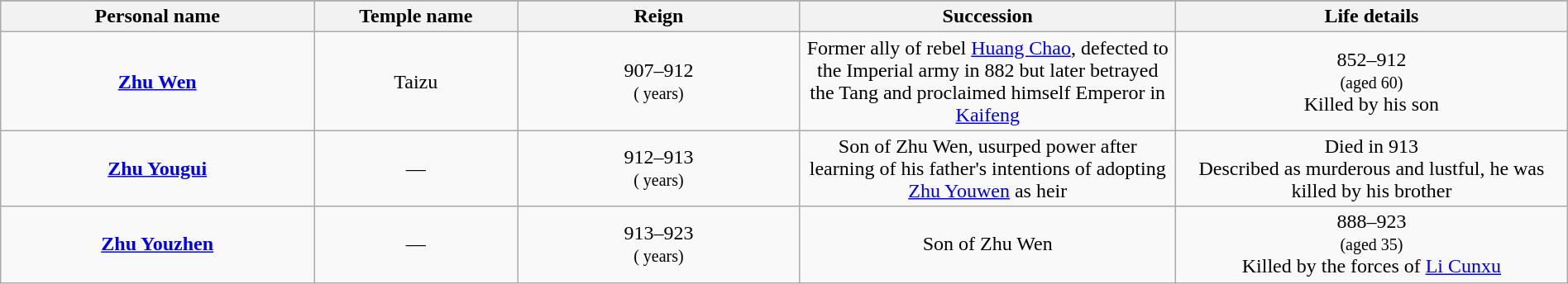<table class="wikitable plainrowheaders" style="text-align:center; width:100%;">
<tr>
</tr>
<tr>
<th scope="col" width="20%">Personal name</th>
<th scope="col" width="13%">Temple name</th>
<th scope="col" width="18%">Reign</th>
<th scope="col" width="24%">Succession</th>
<th scope="col" width="25%">Life details</th>
</tr>
<tr>
<td><strong><a href='#'>Zhu Wen</a></strong><br></td>
<td>Taizu<br></td>
<td>907–912<br><small>( years)</small><br><small></small></td>
<td>Former ally of rebel <a href='#'>Huang Chao</a>, defected to the Imperial army in 882 but later betrayed the Tang and proclaimed himself Emperor in <a href='#'>Kaifeng</a></td>
<td>852–912<br><small>(aged 60)</small><br>Killed by his son</td>
</tr>
<tr>
<td><strong><a href='#'>Zhu Yougui</a></strong><br></td>
<td>—</td>
<td>912–913<br><small>( years)</small><br><small></small></td>
<td>Son of Zhu Wen, usurped power after learning of his father's intentions of adopting <a href='#'>Zhu Youwen</a> as heir</td>
<td>Died in 913<br>Described as murderous and lustful, he was killed by his brother</td>
</tr>
<tr>
<td><strong><a href='#'>Zhu Youzhen</a></strong><br></td>
<td>—</td>
<td>913–923<br><small>( years)</small><br><small></small></td>
<td>Son of Zhu Wen</td>
<td>888–923<br><small>(aged 35)</small><br>Killed by the forces of <a href='#'>Li Cunxu</a></td>
</tr>
</table>
